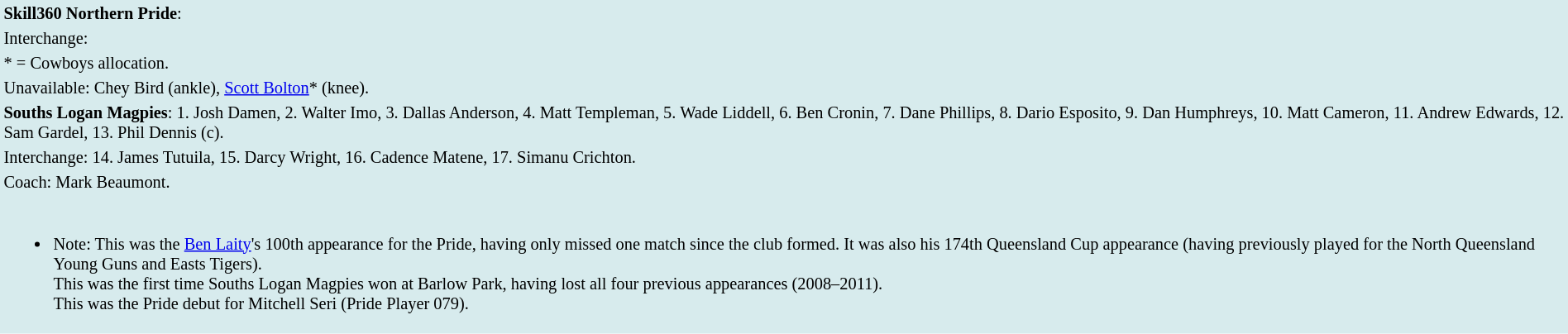<table style="background:#d7ebed; font-size:85%; width:100%;">
<tr>
<td><strong>Skill360 Northern Pride</strong>:             </td>
</tr>
<tr>
<td>Interchange:    </td>
</tr>
<tr>
<td>* = Cowboys allocation.</td>
</tr>
<tr>
<td>Unavailable: Chey Bird (ankle), <a href='#'>Scott Bolton</a>* (knee).</td>
</tr>
<tr>
<td><strong>Souths Logan Magpies</strong>: 1. Josh Damen, 2. Walter Imo, 3. Dallas Anderson, 4. Matt Templeman, 5. Wade Liddell, 6. Ben Cronin, 7. Dane Phillips, 8. Dario Esposito, 9. Dan Humphreys, 10. Matt Cameron, 11. Andrew Edwards, 12. Sam Gardel, 13. Phil Dennis (c).</td>
</tr>
<tr>
<td>Interchange: 14. James Tutuila, 15. Darcy Wright, 16. Cadence Matene, 17. Simanu Crichton.</td>
</tr>
<tr>
<td>Coach: Mark Beaumont.</td>
</tr>
<tr>
<td><br><ul><li>Note: This was the <a href='#'>Ben Laity</a>'s 100th appearance for the Pride, having only missed one match since the club formed. It was also his 174th Queensland Cup appearance (having previously played for the North Queensland Young Guns and Easts Tigers).<br>This was the first time Souths Logan Magpies won at Barlow Park, having lost all four previous appearances (2008–2011).<br>This was the Pride debut for Mitchell Seri (Pride Player 079).</li></ul></td>
</tr>
</table>
